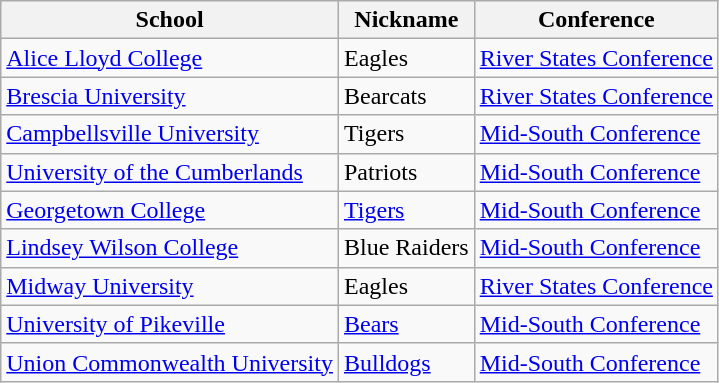<table class="wikitable">
<tr>
<th>School</th>
<th>Nickname</th>
<th>Conference</th>
</tr>
<tr>
<td><a href='#'>Alice Lloyd College</a></td>
<td>Eagles</td>
<td><a href='#'>River States Conference</a></td>
</tr>
<tr>
<td><a href='#'>Brescia University</a></td>
<td>Bearcats</td>
<td><a href='#'>River States Conference</a></td>
</tr>
<tr>
<td><a href='#'>Campbellsville University</a></td>
<td>Tigers</td>
<td><a href='#'>Mid-South Conference</a></td>
</tr>
<tr>
<td><a href='#'>University of the Cumberlands</a></td>
<td>Patriots</td>
<td><a href='#'>Mid-South Conference</a></td>
</tr>
<tr>
<td><a href='#'>Georgetown College</a></td>
<td><a href='#'>Tigers</a></td>
<td><a href='#'>Mid-South Conference</a></td>
</tr>
<tr>
<td><a href='#'>Lindsey Wilson College</a></td>
<td>Blue Raiders</td>
<td><a href='#'>Mid-South Conference</a></td>
</tr>
<tr>
<td><a href='#'>Midway University</a></td>
<td>Eagles</td>
<td><a href='#'>River States Conference</a></td>
</tr>
<tr>
<td><a href='#'>University of Pikeville</a></td>
<td><a href='#'>Bears</a></td>
<td><a href='#'>Mid-South Conference</a></td>
</tr>
<tr>
<td><a href='#'>Union Commonwealth University</a></td>
<td><a href='#'>Bulldogs</a></td>
<td><a href='#'>Mid-South Conference</a></td>
</tr>
</table>
